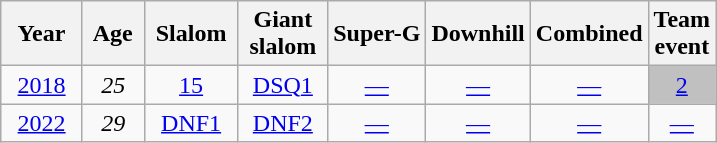<table class=wikitable style="text-align:center">
<tr>
<th>  Year  </th>
<th> Age </th>
<th> Slalom </th>
<th> Giant <br> slalom </th>
<th>Super-G</th>
<th>Downhill</th>
<th>Combined</th>
<th>Team<br>event</th>
</tr>
<tr>
<td><a href='#'>2018</a></td>
<td><em>25</em></td>
<td><a href='#'>15</a></td>
<td><a href='#'>DSQ1</a></td>
<td><a href='#'>—</a></td>
<td><a href='#'>—</a></td>
<td><a href='#'>—</a></td>
<td bgcolor=silver><a href='#'>2</a></td>
</tr>
<tr>
<td><a href='#'>2022</a></td>
<td><em>29</em></td>
<td><a href='#'>DNF1</a></td>
<td><a href='#'>DNF2</a></td>
<td><a href='#'>—</a></td>
<td><a href='#'>—</a></td>
<td><a href='#'>—</a></td>
<td><a href='#'>—</a></td>
</tr>
</table>
